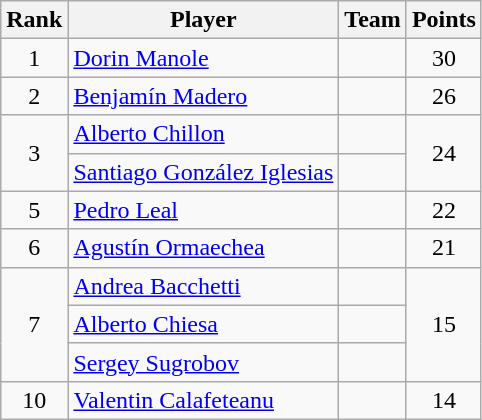<table class="wikitable">
<tr>
<th>Rank</th>
<th>Player</th>
<th>Team</th>
<th>Points</th>
</tr>
<tr>
<td rowspan=1 align=center>1</td>
<td><a href='#'>Dorin Manole</a></td>
<td></td>
<td rowspan=1 align=center>30</td>
</tr>
<tr>
<td rowspan=1 align=center>2</td>
<td><a href='#'>Benjamín Madero</a></td>
<td></td>
<td rowspan=1 align=center>26</td>
</tr>
<tr>
<td rowspan=2 align=center>3</td>
<td><a href='#'>Alberto Chillon</a></td>
<td></td>
<td rowspan=2 align=center>24</td>
</tr>
<tr>
<td><a href='#'>Santiago González Iglesias</a></td>
<td></td>
</tr>
<tr>
<td rowspan=1 align=center>5</td>
<td><a href='#'>Pedro Leal</a></td>
<td></td>
<td rowspan=1 align=center>22</td>
</tr>
<tr>
<td rowspan=1 align=center>6</td>
<td><a href='#'>Agustín Ormaechea</a></td>
<td></td>
<td rowspan=1 align=center>21</td>
</tr>
<tr>
<td rowspan=3 align=center>7</td>
<td><a href='#'>Andrea Bacchetti</a></td>
<td></td>
<td rowspan=3 align=center>15</td>
</tr>
<tr>
<td><a href='#'>Alberto Chiesa</a></td>
<td></td>
</tr>
<tr>
<td><a href='#'>Sergey Sugrobov</a></td>
<td></td>
</tr>
<tr>
<td rowspan=1 align=center>10</td>
<td><a href='#'>Valentin Calafeteanu</a></td>
<td></td>
<td rowspan=1 align=center>14</td>
</tr>
</table>
